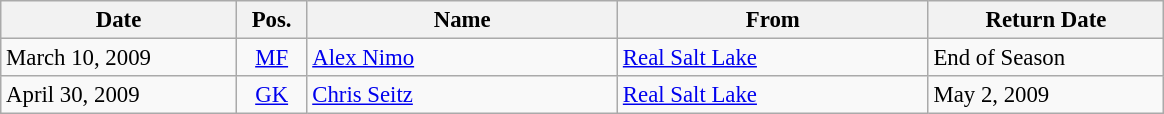<table class="wikitable" style="font-size: 95%;">
<tr>
<th width="150">Date</th>
<th width="40">Pos.</th>
<th width="200">Name</th>
<th width="200">From</th>
<th width="150">Return Date</th>
</tr>
<tr>
<td>March 10, 2009</td>
<td style="text-align: center;"><a href='#'>MF</a></td>
<td> <a href='#'>Alex Nimo</a></td>
<td> <a href='#'>Real Salt Lake</a></td>
<td>End of Season</td>
</tr>
<tr>
<td>April 30, 2009</td>
<td style="text-align: center;"><a href='#'>GK</a></td>
<td> <a href='#'>Chris Seitz</a></td>
<td> <a href='#'>Real Salt Lake</a></td>
<td>May 2, 2009</td>
</tr>
</table>
